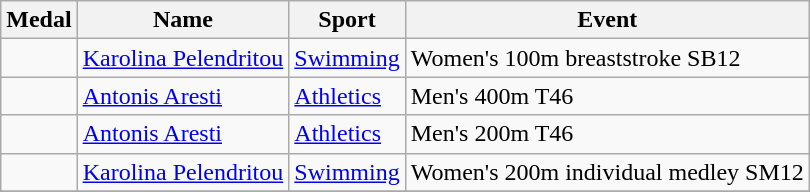<table class="wikitable sortable">
<tr>
<th>Medal</th>
<th>Name</th>
<th>Sport</th>
<th>Event</th>
</tr>
<tr>
<td></td>
<td><a href='#'>Karolina Pelendritou</a></td>
<td><a href='#'>Swimming</a></td>
<td>Women's 100m breaststroke SB12</td>
</tr>
<tr>
<td></td>
<td><a href='#'>Antonis Aresti</a></td>
<td><a href='#'>Athletics</a></td>
<td>Men's 400m T46</td>
</tr>
<tr>
<td></td>
<td><a href='#'>Antonis Aresti</a></td>
<td><a href='#'>Athletics</a></td>
<td>Men's 200m T46</td>
</tr>
<tr>
<td></td>
<td><a href='#'>Karolina Pelendritou</a></td>
<td><a href='#'>Swimming</a></td>
<td>Women's 200m individual medley SM12</td>
</tr>
<tr>
</tr>
</table>
